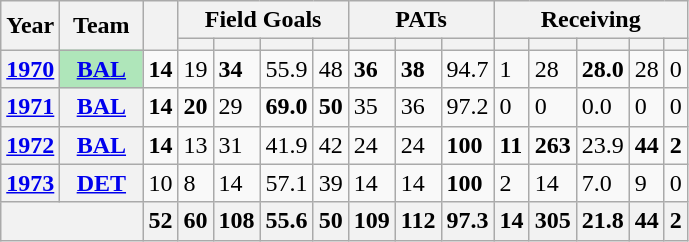<table class="wikitable style="text-align:center;">
<tr>
<th rowspan="2">Year</th>
<th rowspan="2">Team</th>
<th rowspan="2"></th>
<th colspan="4">Field Goals</th>
<th colspan="3">PATs</th>
<th colspan="5">Receiving</th>
</tr>
<tr>
<th></th>
<th></th>
<th></th>
<th></th>
<th></th>
<th></th>
<th></th>
<th></th>
<th></th>
<th></th>
<th></th>
<th></th>
</tr>
<tr>
<th><a href='#'>1970</a></th>
<th style="background:#afe6ba; width:3em;"><a href='#'>BAL</a></th>
<td><strong>14</strong></td>
<td>19</td>
<td><strong>34</strong></td>
<td>55.9</td>
<td>48</td>
<td><strong>36</strong></td>
<td><strong>38</strong></td>
<td>94.7</td>
<td>1</td>
<td>28</td>
<td><strong>28.0</strong></td>
<td>28</td>
<td>0</td>
</tr>
<tr>
<th><a href='#'>1971</a></th>
<th><a href='#'>BAL</a></th>
<td><strong>14</strong></td>
<td><strong>20</strong></td>
<td>29</td>
<td><strong>69.0</strong></td>
<td><strong>50</strong></td>
<td>35</td>
<td>36</td>
<td>97.2</td>
<td>0</td>
<td>0</td>
<td>0.0</td>
<td>0</td>
<td>0</td>
</tr>
<tr>
<th><a href='#'>1972</a></th>
<th><a href='#'>BAL</a></th>
<td><strong>14</strong></td>
<td>13</td>
<td>31</td>
<td>41.9</td>
<td>42</td>
<td>24</td>
<td>24</td>
<td><strong>100</strong></td>
<td><strong>11</strong></td>
<td><strong>263</strong></td>
<td>23.9</td>
<td><strong>44</strong></td>
<td><strong>2</strong></td>
</tr>
<tr>
<th><a href='#'>1973</a></th>
<th><a href='#'>DET</a></th>
<td>10</td>
<td>8</td>
<td>14</td>
<td>57.1</td>
<td>39</td>
<td>14</td>
<td>14</td>
<td><strong>100</strong></td>
<td>2</td>
<td>14</td>
<td>7.0</td>
<td>9</td>
<td>0</td>
</tr>
<tr>
<th colspan="2"></th>
<th>52</th>
<th>60</th>
<th>108</th>
<th>55.6</th>
<th>50</th>
<th>109</th>
<th>112</th>
<th>97.3</th>
<th>14</th>
<th>305</th>
<th>21.8</th>
<th>44</th>
<th>2</th>
</tr>
</table>
